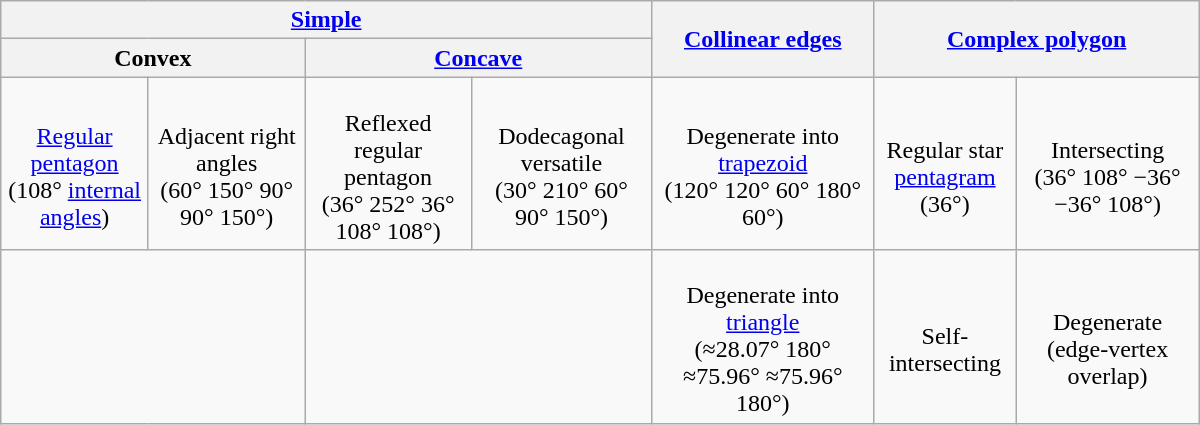<table class=wikitable width=800>
<tr>
<th colspan=4><a href='#'>Simple</a></th>
<th rowspan=2><a href='#'>Collinear edges</a></th>
<th colspan=2 rowspan=2><a href='#'>Complex polygon</a></th>
</tr>
<tr align=center>
<th colspan=2>Convex</th>
<th colspan=2><a href='#'>Concave</a></th>
</tr>
<tr align=center>
<td><br><a href='#'>Regular pentagon</a><br>(108° <a href='#'>internal angles</a>)</td>
<td><br>Adjacent right angles<br>(60° 150° 90° 90° 150°)</td>
<td><br>Reflexed regular pentagon<br>(36° 252° 36° 108° 108°)</td>
<td><br>Dodecagonal versatile<br>(30° 210° 60° 90° 150°)</td>
<td><br>Degenerate into <a href='#'>trapezoid</a><br>(120° 120° 60° 180° 60°)</td>
<td><br>Regular star<br><a href='#'>pentagram</a><br>(36°)</td>
<td><br>Intersecting<br>(36° 108° −36° −36° 108°)</td>
</tr>
<tr align=center>
<td colspan=2></td>
<td colspan=2></td>
<td><br>Degenerate into <a href='#'>triangle</a><br>(≈28.07° 180° ≈75.96° ≈75.96° 180°)</td>
<td><br>Self-intersecting</td>
<td><br>Degenerate<br>(edge-vertex overlap)</td>
</tr>
</table>
